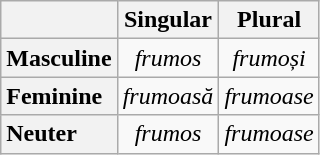<table class="wikitable" style="text-align: center;">
<tr>
<th></th>
<th>Singular</th>
<th>Plural</th>
</tr>
<tr>
<th style="text-align: left;">Masculine</th>
<td><em>frumos</em></td>
<td><em>frumoși</em></td>
</tr>
<tr>
<th style="text-align: left;">Feminine</th>
<td><em>frumoasă</em></td>
<td><em>frumoase</em></td>
</tr>
<tr>
<th style="text-align: left;">Neuter</th>
<td><em>frumos</em></td>
<td><em>frumoase</em></td>
</tr>
</table>
